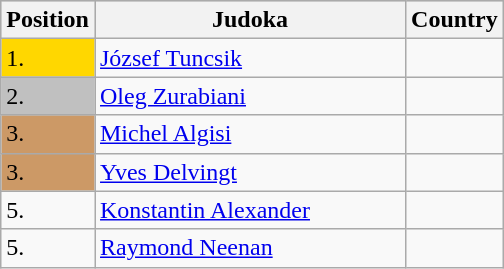<table class=wikitable>
<tr style="background:#ccc;">
<th width=10>Position</th>
<th width=200>Judoka</th>
<th width=10>Country</th>
</tr>
<tr>
<td bgcolor=gold>1.</td>
<td><a href='#'>József Tuncsik</a></td>
<td></td>
</tr>
<tr>
<td style="background:silver;">2.</td>
<td><a href='#'>Oleg Zurabiani</a></td>
<td></td>
</tr>
<tr>
<td style="background:#c96;">3.</td>
<td><a href='#'>Michel Algisi</a></td>
<td></td>
</tr>
<tr>
<td style="background:#c96;">3.</td>
<td><a href='#'>Yves Delvingt</a></td>
<td></td>
</tr>
<tr>
<td>5.</td>
<td><a href='#'>Konstantin Alexander</a></td>
<td></td>
</tr>
<tr>
<td>5.</td>
<td><a href='#'>Raymond Neenan</a></td>
<td></td>
</tr>
</table>
